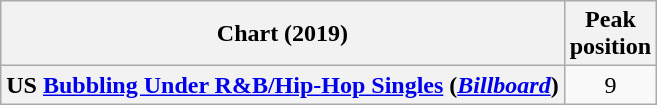<table class="wikitable sortable plainrowheaders" style="text-align:center">
<tr>
<th>Chart (2019)</th>
<th>Peak<br>position</th>
</tr>
<tr>
<th scope="row">US <a href='#'>Bubbling Under R&B/Hip-Hop Singles</a> (<em><a href='#'>Billboard</a></em>)</th>
<td>9</td>
</tr>
</table>
